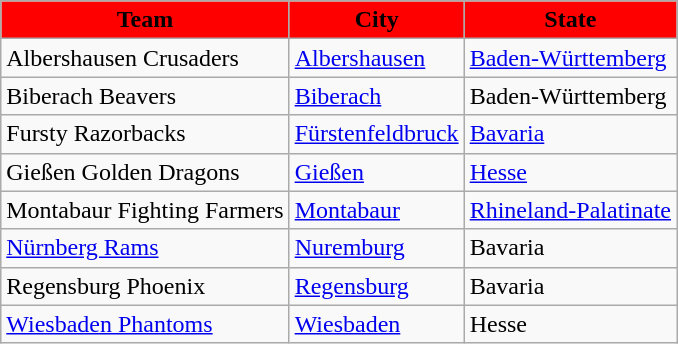<table class="wikitable">
<tr style="background:red; text-align:center">
<td><strong>Team</strong></td>
<td><strong>City</strong></td>
<td><strong>State</strong></td>
</tr>
<tr>
<td>Albershausen Crusaders</td>
<td><a href='#'>Albershausen</a></td>
<td><a href='#'>Baden-Württemberg</a></td>
</tr>
<tr>
<td>Biberach Beavers</td>
<td><a href='#'>Biberach</a></td>
<td>Baden-Württemberg</td>
</tr>
<tr>
<td>Fursty Razorbacks</td>
<td><a href='#'>Fürstenfeldbruck</a></td>
<td><a href='#'>Bavaria</a></td>
</tr>
<tr>
<td>Gießen Golden Dragons</td>
<td><a href='#'>Gießen</a></td>
<td><a href='#'>Hesse</a></td>
</tr>
<tr>
<td>Montabaur Fighting Farmers</td>
<td><a href='#'>Montabaur</a></td>
<td><a href='#'>Rhineland-Palatinate</a></td>
</tr>
<tr>
<td><a href='#'>Nürnberg Rams</a></td>
<td><a href='#'>Nuremburg</a></td>
<td>Bavaria</td>
</tr>
<tr>
<td>Regensburg Phoenix</td>
<td><a href='#'>Regensburg</a></td>
<td>Bavaria</td>
</tr>
<tr>
<td><a href='#'>Wiesbaden Phantoms</a></td>
<td><a href='#'>Wiesbaden</a></td>
<td>Hesse</td>
</tr>
</table>
